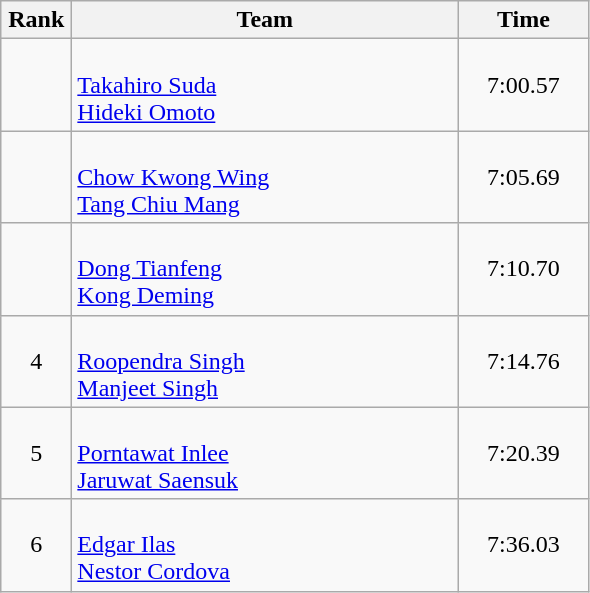<table class=wikitable style="text-align:center">
<tr>
<th width=40>Rank</th>
<th width=250>Team</th>
<th width=80>Time</th>
</tr>
<tr>
<td></td>
<td align=left><br><a href='#'>Takahiro Suda</a><br><a href='#'>Hideki Omoto</a></td>
<td>7:00.57</td>
</tr>
<tr>
<td></td>
<td align=left><br><a href='#'>Chow Kwong Wing</a><br><a href='#'>Tang Chiu Mang</a></td>
<td>7:05.69</td>
</tr>
<tr>
<td></td>
<td align=left><br><a href='#'>Dong Tianfeng</a><br><a href='#'>Kong Deming</a></td>
<td>7:10.70</td>
</tr>
<tr>
<td>4</td>
<td align=left><br><a href='#'>Roopendra Singh</a><br><a href='#'>Manjeet Singh</a></td>
<td>7:14.76</td>
</tr>
<tr>
<td>5</td>
<td align=left><br><a href='#'>Porntawat Inlee</a><br><a href='#'>Jaruwat Saensuk</a></td>
<td>7:20.39</td>
</tr>
<tr>
<td>6</td>
<td align=left><br><a href='#'>Edgar Ilas</a><br><a href='#'>Nestor Cordova</a></td>
<td>7:36.03</td>
</tr>
</table>
